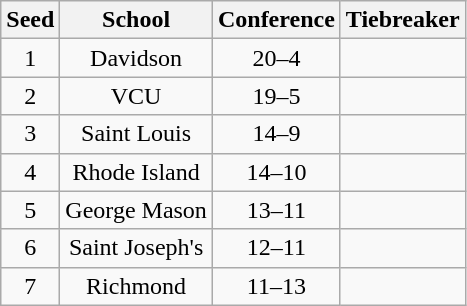<table class="wikitable" style="text-align:center">
<tr>
<th>Seed</th>
<th>School</th>
<th>Conference</th>
<th>Tiebreaker</th>
</tr>
<tr>
<td>1</td>
<td>Davidson</td>
<td>20–4</td>
<td></td>
</tr>
<tr>
<td>2</td>
<td>VCU</td>
<td>19–5</td>
<td></td>
</tr>
<tr>
<td>3</td>
<td>Saint Louis</td>
<td>14–9</td>
<td></td>
</tr>
<tr>
<td>4</td>
<td>Rhode Island</td>
<td>14–10</td>
<td></td>
</tr>
<tr>
<td>5</td>
<td>George Mason</td>
<td>13–11</td>
<td></td>
</tr>
<tr>
<td>6</td>
<td>Saint Joseph's</td>
<td>12–11</td>
<td></td>
</tr>
<tr>
<td>7</td>
<td>Richmond</td>
<td>11–13</td>
<td></td>
</tr>
</table>
